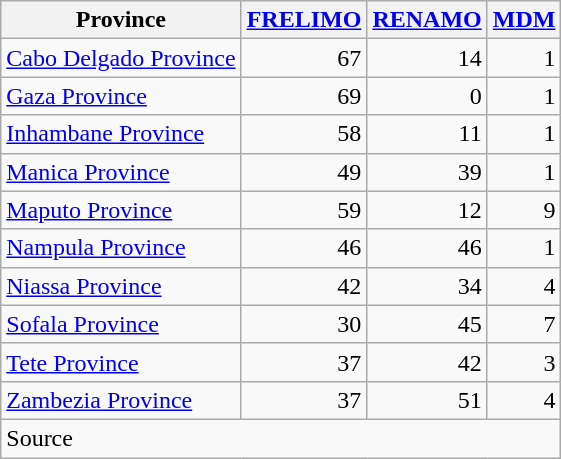<table class= wikitable style=text-align:right>
<tr>
<th>Province</th>
<th><a href='#'>FRELIMO</a></th>
<th><a href='#'>RENAMO</a></th>
<th><a href='#'>MDM</a></th>
</tr>
<tr>
<td align=left><a href='#'>Cabo Delgado Province</a></td>
<td>67</td>
<td>14</td>
<td>1</td>
</tr>
<tr>
<td align=left><a href='#'>Gaza Province</a></td>
<td>69</td>
<td>0</td>
<td>1</td>
</tr>
<tr>
<td align=left><a href='#'>Inhambane Province</a></td>
<td>58</td>
<td>11</td>
<td>1</td>
</tr>
<tr>
<td align=left><a href='#'>Manica Province</a></td>
<td>49</td>
<td>39</td>
<td>1</td>
</tr>
<tr>
<td align=left><a href='#'>Maputo Province</a></td>
<td>59</td>
<td>12</td>
<td>9</td>
</tr>
<tr>
<td align=left><a href='#'>Nampula Province</a></td>
<td>46</td>
<td>46</td>
<td>1</td>
</tr>
<tr>
<td align=left><a href='#'>Niassa Province</a></td>
<td>42</td>
<td>34</td>
<td>4</td>
</tr>
<tr>
<td align=left><a href='#'>Sofala Province</a></td>
<td>30</td>
<td>45</td>
<td>7</td>
</tr>
<tr>
<td align=left><a href='#'>Tete Province</a></td>
<td>37</td>
<td>42</td>
<td>3</td>
</tr>
<tr>
<td align=left><a href='#'>Zambezia Province</a></td>
<td>37</td>
<td>51</td>
<td>4</td>
</tr>
<tr>
<td align=left colspan=4>Source </td>
</tr>
</table>
